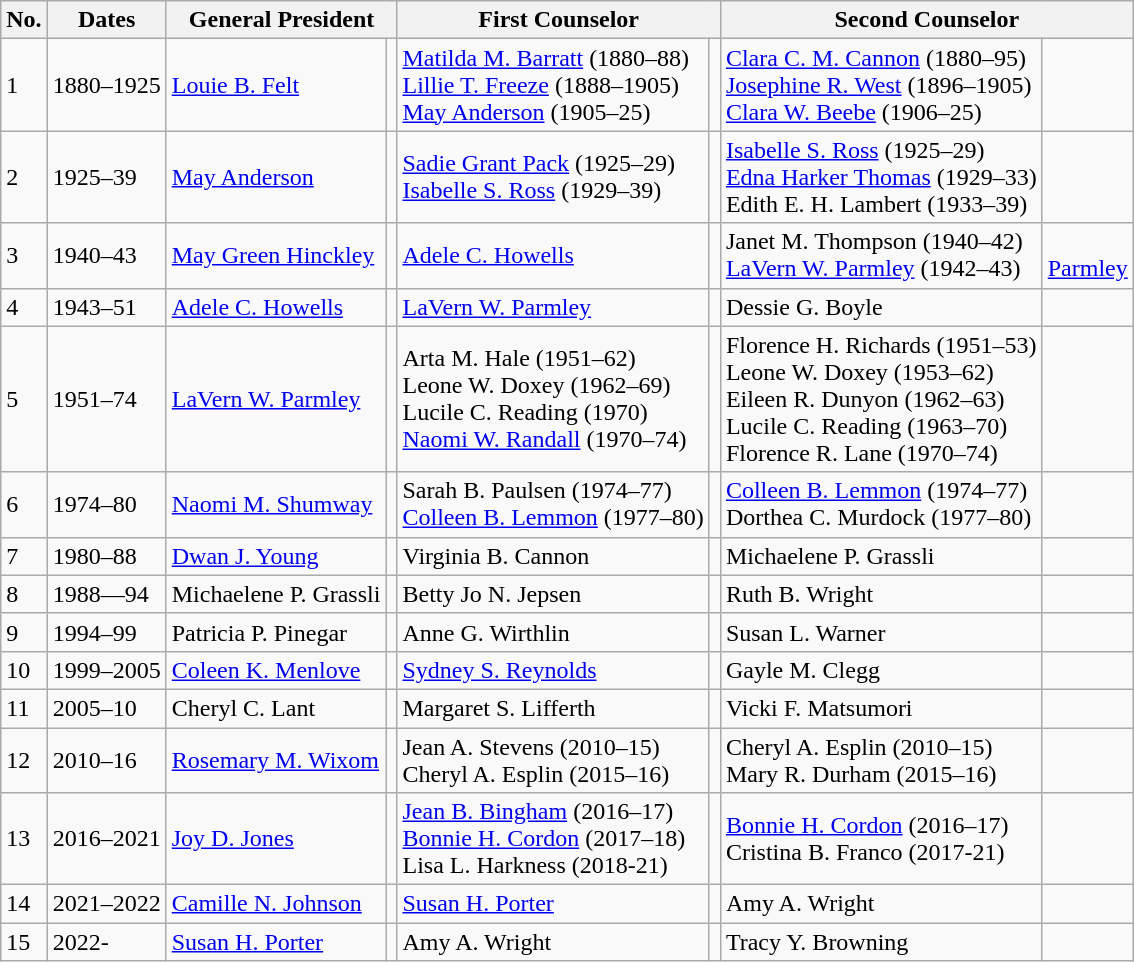<table class="wikitable">
<tr>
<th>No.</th>
<th>Dates</th>
<th colspan="2">General President</th>
<th colspan="2">First Counselor</th>
<th colspan="2">Second Counselor</th>
</tr>
<tr>
<td>1</td>
<td>1880–1925</td>
<td><a href='#'>Louie B. Felt</a></td>
<td></td>
<td><a href='#'>Matilda M. Barratt</a> (1880–88)<br><a href='#'>Lillie T. Freeze</a> (1888–1905)<br><a href='#'>May Anderson</a> (1905–25)</td>
<td></td>
<td><a href='#'>Clara C. M. Cannon</a> (1880–95)<br><a href='#'>Josephine R. West</a> (1896–1905)<br><a href='#'>Clara W. Beebe</a> (1906–25)</td>
<td></td>
</tr>
<tr>
<td>2</td>
<td>1925–39</td>
<td><a href='#'>May Anderson</a></td>
<td></td>
<td><a href='#'>Sadie Grant Pack</a> (1925–29)<br><a href='#'>Isabelle S. Ross</a> (1929–39)</td>
<td></td>
<td><a href='#'>Isabelle S. Ross</a> (1925–29)<br><a href='#'>Edna Harker Thomas</a> (1929–33)<br>Edith E. H. Lambert (1933–39)</td>
<td></td>
</tr>
<tr>
<td>3</td>
<td>1940–43</td>
<td><a href='#'>May Green Hinckley</a></td>
<td></td>
<td><a href='#'>Adele C. Howells</a></td>
<td></td>
<td>Janet M. Thompson (1940–42)<br><a href='#'>LaVern W. Parmley</a> (1942–43)</td>
<td><br><a href='#'>Parmley</a></td>
</tr>
<tr>
<td>4</td>
<td>1943–51</td>
<td><a href='#'>Adele C. Howells</a></td>
<td></td>
<td><a href='#'>LaVern W. Parmley</a></td>
<td></td>
<td>Dessie G. Boyle</td>
<td></td>
</tr>
<tr>
<td>5</td>
<td>1951–74</td>
<td><a href='#'>LaVern W. Parmley</a></td>
<td></td>
<td>Arta M. Hale (1951–62)<br>Leone W. Doxey (1962–69)<br>Lucile C. Reading (1970)<br><a href='#'>Naomi W. Randall</a> (1970–74)</td>
<td></td>
<td>Florence H. Richards (1951–53)<br>Leone W. Doxey (1953–62)<br>Eileen R. Dunyon (1962–63)<br>Lucile C. Reading (1963–70)<br>Florence R. Lane (1970–74)</td>
<td></td>
</tr>
<tr>
<td>6</td>
<td>1974–80</td>
<td><a href='#'>Naomi M. Shumway</a></td>
<td></td>
<td>Sarah B. Paulsen (1974–77)<br><a href='#'>Colleen B. Lemmon</a> (1977–80)</td>
<td></td>
<td><a href='#'>Colleen B. Lemmon</a> (1974–77)<br>Dorthea C. Murdock (1977–80)</td>
<td></td>
</tr>
<tr>
<td>7</td>
<td>1980–88</td>
<td><a href='#'>Dwan J. Young</a></td>
<td></td>
<td>Virginia B. Cannon</td>
<td></td>
<td>Michaelene P. Grassli</td>
<td></td>
</tr>
<tr>
<td>8</td>
<td>1988—94</td>
<td>Michaelene P. Grassli</td>
<td></td>
<td>Betty Jo N. Jepsen</td>
<td></td>
<td>Ruth B. Wright</td>
<td></td>
</tr>
<tr>
<td>9</td>
<td>1994–99</td>
<td>Patricia P. Pinegar</td>
<td></td>
<td>Anne G. Wirthlin</td>
<td></td>
<td>Susan L. Warner</td>
<td></td>
</tr>
<tr>
<td>10</td>
<td>1999–2005</td>
<td><a href='#'>Coleen K. Menlove</a></td>
<td></td>
<td><a href='#'>Sydney S. Reynolds</a></td>
<td></td>
<td>Gayle M. Clegg</td>
<td></td>
</tr>
<tr>
<td>11</td>
<td>2005–10</td>
<td>Cheryl C. Lant</td>
<td></td>
<td>Margaret S. Lifferth</td>
<td></td>
<td>Vicki F. Matsumori</td>
<td></td>
</tr>
<tr>
<td>12</td>
<td>2010–16</td>
<td><a href='#'>Rosemary M. Wixom</a></td>
<td></td>
<td>Jean A. Stevens (2010–15)<br>Cheryl A. Esplin (2015–16)</td>
<td></td>
<td>Cheryl A. Esplin (2010–15)<br>Mary R. Durham (2015–16)</td>
<td></td>
</tr>
<tr>
<td>13</td>
<td>2016–2021</td>
<td><a href='#'>Joy D. Jones</a></td>
<td></td>
<td><a href='#'>Jean B. Bingham</a> (2016–17)<br><a href='#'>Bonnie H. Cordon</a> (2017–18)<br>Lisa L. Harkness (2018-21)</td>
<td></td>
<td><a href='#'>Bonnie H. Cordon</a> (2016–17)<br>Cristina B. Franco (2017-21)</td>
<td></td>
</tr>
<tr>
<td>14</td>
<td>2021–2022</td>
<td><a href='#'>Camille N. Johnson</a></td>
<td></td>
<td><a href='#'>Susan H. Porter</a></td>
<td></td>
<td>Amy A. Wright</td>
<td></td>
</tr>
<tr>
<td>15</td>
<td>2022-</td>
<td><a href='#'>Susan H. Porter</a></td>
<td></td>
<td>Amy A. Wright</td>
<td></td>
<td>Tracy Y. Browning</td>
<td></td>
</tr>
</table>
